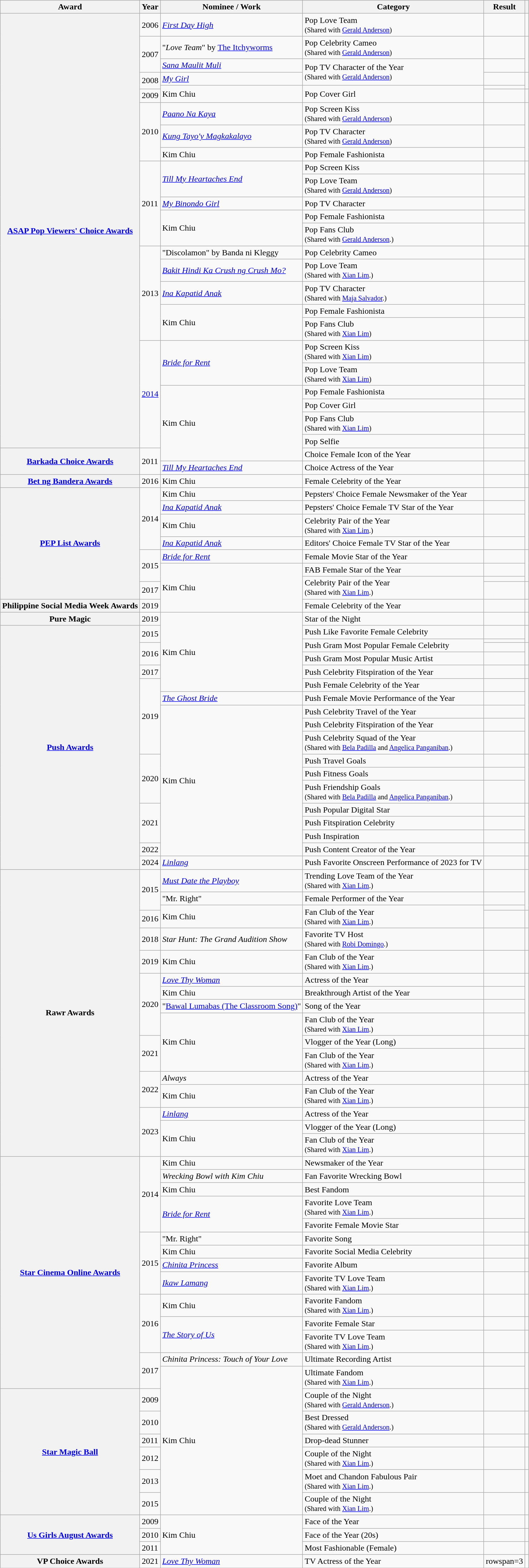<table class="wikitable sortable plainrowheaders">
<tr>
<th scope="col">Award</th>
<th scope="col">Year</th>
<th scope="col">Nominee / Work</th>
<th scope="col">Category</th>
<th scope="col">Result</th>
<th scope="col" class="unsortable"></th>
</tr>
<tr>
<th rowspan="25"" scope="row"><a href='#'>ASAP Pop Viewers' Choice Awards</a></th>
<td>2006</td>
<td><em><a href='#'>First Day High</a></em></td>
<td>Pop Love Team <br><small>(Shared with <a href='#'>Gerald Anderson</a>)</small></td>
<td></td>
<td style="text-align: center;"></td>
</tr>
<tr>
<td rowspan="2">2007</td>
<td>"<em>Love Team</em>" by <a href='#'>The Itchyworms</a></td>
<td>Pop Celebrity Cameo <br><small>(Shared with <a href='#'>Gerald Anderson</a>)</small></td>
<td></td>
<td rowspan="2" style="text-align: center;"></td>
</tr>
<tr>
<td><em><a href='#'>Sana Maulit Muli</a></em></td>
<td rowspan="2">Pop TV Character of the Year <br><small>(Shared with <a href='#'>Gerald Anderson</a>)</small></td>
<td></td>
</tr>
<tr>
<td rowspan="2">2008</td>
<td><em><a href='#'>My Girl</a></em></td>
<td></td>
<td rowspan="2" style="text-align: center;"></td>
</tr>
<tr>
<td rowspan="2">Kim Chiu</td>
<td rowspan="2">Pop Cover Girl</td>
<td></td>
</tr>
<tr>
<td>2009</td>
<td></td>
<td style="text-align: center;"></td>
</tr>
<tr>
<td rowspan="3">2010</td>
<td><em><a href='#'>Paano Na Kaya</a></em></td>
<td>Pop Screen Kiss <br><small>(Shared with <a href='#'>Gerald Anderson</a>)</small></td>
<td></td>
<td rowspan="3" style="text-align: center;"></td>
</tr>
<tr>
<td><em><a href='#'>Kung Tayo'y Magkakalayo</a></em></td>
<td>Pop TV Character <br><small>(Shared with <a href='#'>Gerald Anderson</a>)</small></td>
<td></td>
</tr>
<tr>
<td>Kim Chiu</td>
<td>Pop Female Fashionista</td>
<td></td>
</tr>
<tr>
<td rowspan="5">2011</td>
<td rowspan="2"><em><a href='#'>Till My Heartaches End</a></em></td>
<td>Pop Screen Kiss</td>
<td></td>
<td rowspan="5" style="text-align: center;"></td>
</tr>
<tr>
<td>Pop Love Team <br><small>(Shared with <a href='#'>Gerald Anderson</a>)</small></td>
<td></td>
</tr>
<tr>
<td><em><a href='#'>My Binondo Girl</a></em></td>
<td>Pop TV Character</td>
<td></td>
</tr>
<tr>
<td rowspan="2">Kim Chiu</td>
<td>Pop Female Fashionista</td>
<td></td>
</tr>
<tr>
<td>Pop Fans Club <br><small>(Shared with <a href='#'>Gerald Anderson</a>.)</small></td>
<td></td>
</tr>
<tr>
<td rowspan="5">2013</td>
<td>"Discolamon" by Banda ni Kleggy</td>
<td>Pop Celebrity Cameo</td>
<td></td>
<td rowspan="5" style="text-align: center;"></td>
</tr>
<tr>
<td><em><a href='#'>Bakit Hindi Ka Crush ng Crush Mo?</a></em></td>
<td>Pop Love Team <br><small>(Shared with <a href='#'>Xian Lim</a>.)</small></td>
<td></td>
</tr>
<tr>
<td><em><a href='#'>Ina Kapatid Anak</a></em></td>
<td>Pop TV Character <br><small>(Shared with <a href='#'>Maja Salvador</a>.)</small></td>
<td></td>
</tr>
<tr>
<td rowspan="2">Kim Chiu</td>
<td>Pop Female Fashionista</td>
<td></td>
</tr>
<tr>
<td>Pop Fans Club <br><small>(Shared with <a href='#'>Xian Lim</a>)</small></td>
<td></td>
</tr>
<tr>
<td rowspan="6"><a href='#'>2014</a></td>
<td rowspan="2"><em><a href='#'>Bride for Rent</a></em></td>
<td>Pop Screen Kiss <br><small>(Shared with <a href='#'>Xian Lim</a>)</small></td>
<td></td>
<td rowspan="6" style="text-align: center;"></td>
</tr>
<tr>
<td>Pop Love Team <br><small>(Shared with <a href='#'>Xian Lim</a>)</small></td>
<td></td>
</tr>
<tr>
<td rowspan="5">Kim Chiu</td>
<td>Pop Female Fashionista</td>
<td></td>
</tr>
<tr>
<td>Pop Cover Girl</td>
<td></td>
</tr>
<tr>
<td>Pop Fans Club <br><small>(Shared with <a href='#'>Xian Lim</a>)</small></td>
<td></td>
</tr>
<tr>
<td>Pop Selfie</td>
<td></td>
</tr>
<tr>
<th rowspan="2" scope="row"><a href='#'>Barkada Choice Awards</a></th>
<td rowspan="2">2011</td>
<td>Choice Female Icon of the Year</td>
<td></td>
<td rowspan="2" style="text-align: center;"></td>
</tr>
<tr>
<td><em><a href='#'>Till My Heartaches End</a></em></td>
<td>Choice Actress of the Year</td>
<td></td>
</tr>
<tr>
<th rowspan="1" scope="row"><a href='#'>Bet ng Bandera Awards</a></th>
<td>2016</td>
<td>Kim Chiu</td>
<td>Female Celebrity of the Year</td>
<td></td>
<td style="text-align: center;"></td>
</tr>
<tr>
<th rowspan="8" scope="row"><a href='#'>PEP List Awards</a></th>
<td rowspan="4">2014</td>
<td>Kim Chiu</td>
<td>Pepsters' Choice Female Newsmaker of the Year</td>
<td></td>
<td rowspan="4" style="text-align: center;"></td>
</tr>
<tr>
<td><em><a href='#'>Ina Kapatid Anak</a></em></td>
<td>Pepsters' Choice Female TV Star of the Year</td>
<td></td>
</tr>
<tr>
<td>Kim Chiu</td>
<td>Celebrity Pair of the Year <br><small>(Shared with <a href='#'>Xian Lim</a>.)</small></td>
<td></td>
</tr>
<tr>
<td><em><a href='#'>Ina Kapatid Anak</a></em></td>
<td>Editors' Choice Female TV Star of the Year</td>
<td></td>
</tr>
<tr>
<td rowspan="3">2015</td>
<td><em><a href='#'>Bride for Rent</a></em></td>
<td>Female Movie Star of the Year</td>
<td></td>
<td rowspan="3" style="text-align: center;"></td>
</tr>
<tr>
<td rowspan="4">Kim Chiu</td>
<td>FAB Female Star of the Year</td>
<td></td>
</tr>
<tr>
<td rowspan="2">Celebrity Pair of the Year <br><small>(Shared with <a href='#'>Xian Lim</a>.)</small></td>
<td></td>
</tr>
<tr>
<td>2017</td>
<td></td>
<td style="text-align: center;"></td>
</tr>
<tr>
<th rowspan="1" scope="row">Philippine Social Media Week Awards</th>
<td>2019</td>
<td>Female Celebrity of the Year</td>
<td></td>
<td style="text-align: center;"></td>
</tr>
<tr>
<th rowspan="1" scope="row">Pure Magic</th>
<td>2019</td>
<td rowspan="7">Kim Chiu</td>
<td>Star of the Night</td>
<td></td>
<td style="text-align: center;"></td>
</tr>
<tr>
<th rowspan="18" scope="row"><a href='#'>Push Awards</a></th>
<td rowspan="2">2015</td>
<td>Push Like Favorite Female Celebrity</td>
<td></td>
<td rowspan="2" style="text-align: center;"></td>
</tr>
<tr>
<td rowspan="2">Push Gram Most Popular Female Celebrity</td>
<td></td>
</tr>
<tr>
<td rowspan="2">2016</td>
<td></td>
<td rowspan="2" style="text-align: center;"></td>
</tr>
<tr>
<td>Push Gram Most Popular Music Artist</td>
<td></td>
</tr>
<tr>
<td>2017</td>
<td>Push Celebrity Fitspiration of the Year</td>
<td></td>
<td style="text-align: center;"></td>
</tr>
<tr>
<td rowspan="5">2019</td>
<td>Push Female Celebrity of the Year</td>
<td></td>
<td rowspan="5" style="text-align: center;"></td>
</tr>
<tr>
<td><em><a href='#'>The Ghost Bride</a></em></td>
<td>Push Female Movie Performance of the Year</td>
<td></td>
</tr>
<tr>
<td rowspan="10">Kim Chiu</td>
<td>Push Celebrity Travel of the Year</td>
<td></td>
</tr>
<tr>
<td>Push Celebrity Fitspiration of the Year</td>
<td></td>
</tr>
<tr>
<td>Push Celebrity Squad of the Year<br><small>(Shared with <a href='#'>Bela Padilla</a> and <a href='#'>Angelica Panganiban</a>.)</small></td>
<td></td>
</tr>
<tr>
<td rowspan="3">2020</td>
<td>Push Travel Goals</td>
<td></td>
<td rowspan="3" style="text-align: center;"></td>
</tr>
<tr>
<td>Push Fitness Goals</td>
<td></td>
</tr>
<tr>
<td>Push Friendship Goals<br><small>(Shared with <a href='#'>Bela Padilla</a> and <a href='#'>Angelica Panganiban</a>.)</small></td>
<td></td>
</tr>
<tr>
<td rowspan="3">2021</td>
<td>Push Popular Digital Star</td>
<td></td>
<td rowspan="3" style="text-align: center;"></td>
</tr>
<tr>
<td>Push Fitspiration Celebrity</td>
<td></td>
</tr>
<tr>
<td>Push Inspiration</td>
<td></td>
</tr>
<tr>
<td>2022</td>
<td>Push Content Creator of the Year</td>
<td></td>
<td style="text-align: center;"></td>
</tr>
<tr>
<td>2024</td>
<td><em><a href='#'>Linlang</a></em></td>
<td>Push Favorite Onscreen Performance of 2023 for TV</td>
<td></td>
<td style="text-align: center;"></td>
</tr>
<tr>
<th rowspan="17" scope="row">Rawr Awards</th>
<td rowspan="3">2015</td>
<td><em><a href='#'>Must Date the Playboy</a></em></td>
<td>Trending Love Team of the Year <br><small>(Shared with <a href='#'>Xian Lim</a>.)</small></td>
<td></td>
<td rowspan="3" style="text-align: center;"></td>
</tr>
<tr>
<td>"Mr. Right"</td>
<td>Female Performer of the Year</td>
<td></td>
</tr>
<tr>
<td rowspan="2">Kim Chiu</td>
<td rowspan="2">Fan Club of the Year <br><small>(Shared with <a href='#'>Xian Lim</a>.)</small></td>
<td></td>
</tr>
<tr>
<td>2016</td>
<td></td>
<td style="text-align: center;"></td>
</tr>
<tr>
<td>2018</td>
<td><em>Star Hunt: The Grand Audition Show</em></td>
<td>Favorite TV Host<br><small>(Shared with <a href='#'>Robi Domingo</a>.)</small></td>
<td></td>
<td style="text-align: center;"></td>
</tr>
<tr>
<td>2019</td>
<td>Kim Chiu</td>
<td>Fan Club of the Year <br><small>(Shared with <a href='#'>Xian Lim</a>.)</small></td>
<td></td>
<td style="text-align: center;"></td>
</tr>
<tr>
<td rowspan="4">2020</td>
<td><em><a href='#'>Love Thy Woman</a></em></td>
<td>Actress of the Year</td>
<td></td>
<td rowspan="4" style="text-align: center;"></td>
</tr>
<tr>
<td>Kim Chiu</td>
<td>Breakthrough Artist of the Year</td>
<td></td>
</tr>
<tr>
<td>"<a href='#'>Bawal Lumabas (The Classroom Song)</a>"</td>
<td>Song of the Year</td>
<td></td>
</tr>
<tr>
<td rowspan="3">Kim Chiu</td>
<td>Fan Club of the Year <br><small>(Shared with <a href='#'>Xian Lim</a>.)</small></td>
<td></td>
</tr>
<tr>
<td rowspan="2">2021</td>
<td>Vlogger of the Year (Long)</td>
<td></td>
<td rowspan="2" style="text-align: center;"></td>
</tr>
<tr>
<td>Fan Club of the Year <br><small>(Shared with <a href='#'>Xian Lim</a>.)</small></td>
<td></td>
</tr>
<tr>
<td rowspan="2">2022</td>
<td><em>Always</em></td>
<td>Actress of the Year</td>
<td></td>
<td style="text-align: center;"></td>
</tr>
<tr>
<td>Kim Chiu</td>
<td>Fan Club of the Year <br><small>(Shared with <a href='#'>Xian Lim</a>.)</small></td>
<td></td>
<td style="text-align: center;"></td>
</tr>
<tr>
<td rowspan="3">2023</td>
<td><em><a href='#'>Linlang</a></em></td>
<td>Actress of the Year</td>
<td></td>
<td rowspan="3" style="text-align: center;"></td>
</tr>
<tr>
<td rowspan="2">Kim Chiu</td>
<td>Vlogger of the Year (Long)</td>
<td></td>
</tr>
<tr>
<td>Fan Club of the Year <br><small>(Shared with <a href='#'>Xian Lim</a>.)</small></td>
<td></td>
</tr>
<tr>
<th rowspan="14" scope="row"><a href='#'>Star Cinema Online Awards</a></th>
<td rowspan="5">2014</td>
<td>Kim Chiu</td>
<td>Newsmaker of the Year</td>
<td></td>
<td rowspan="5" style="text-align: center;"></td>
</tr>
<tr>
<td><em>Wrecking Bowl with Kim Chiu</em></td>
<td>Fan Favorite Wrecking Bowl</td>
<td></td>
</tr>
<tr>
<td>Kim Chiu</td>
<td>Best Fandom</td>
<td></td>
</tr>
<tr>
<td rowspan="2"><em><a href='#'>Bride for Rent</a></em></td>
<td>Favorite Love Team <br><small>(Shared with <a href='#'>Xian Lim</a>.)</small></td>
<td></td>
</tr>
<tr>
<td>Favorite Female Movie Star</td>
<td></td>
</tr>
<tr>
<td rowspan="4">2015</td>
<td>"Mr. Right"</td>
<td>Favorite Song</td>
<td></td>
<td style="text-align: center;"></td>
</tr>
<tr>
<td>Kim Chiu</td>
<td>Favorite Social Media Celebrity</td>
<td></td>
<td style="text-align: center;"></td>
</tr>
<tr>
<td><em><a href='#'>Chinita Princess</a></em></td>
<td>Favorite Album</td>
<td></td>
<td style="text-align: center;"></td>
</tr>
<tr>
<td><em><a href='#'>Ikaw Lamang</a></em></td>
<td>Favorite TV Love Team <br><small>(Shared with <a href='#'>Xian Lim</a>.)</small></td>
<td></td>
<td style="text-align: center;"></td>
</tr>
<tr>
<td rowspan="3">2016</td>
<td>Kim Chiu</td>
<td>Favorite Fandom <br><small>(Shared with <a href='#'>Xian Lim</a>.)</small></td>
<td></td>
<td style="text-align: center;"></td>
</tr>
<tr>
<td rowspan="2"><em><a href='#'>The Story of Us</a></em></td>
<td>Favorite Female Star</td>
<td></td>
<td style="text-align: center;"></td>
</tr>
<tr>
<td>Favorite TV Love Team <br><small>(Shared with <a href='#'>Xian Lim</a>.)</small></td>
<td></td>
<td style="text-align: center;"></td>
</tr>
<tr>
<td rowspan="2">2017</td>
<td><em>Chinita Princess: Touch of Your Love</em></td>
<td>Ultimate Recording Artist</td>
<td></td>
<td rowspan="2" style="text-align: center;"></td>
</tr>
<tr>
<td rowspan="7">Kim Chiu</td>
<td>Ultimate Fandom <br><small>(Shared with <a href='#'>Xian Lim</a>.)</small></td>
<td></td>
</tr>
<tr>
<th rowspan="6" scope="row"><a href='#'>Star Magic Ball</a></th>
<td>2009</td>
<td>Couple of the Night <br><small>(Shared with <a href='#'>Gerald Anderson</a>.)</small></td>
<td></td>
<td style="text-align: center;"></td>
</tr>
<tr>
<td>2010</td>
<td>Best Dressed <br><small>(Shared with <a href='#'>Gerald Anderson</a>.)</small></td>
<td></td>
<td style="text-align: center;"></td>
</tr>
<tr>
<td>2011</td>
<td>Drop-dead Stunner</td>
<td></td>
<td style="text-align: center;"></td>
</tr>
<tr>
<td>2012</td>
<td>Couple of the Night <br><small>(Shared with <a href='#'>Xian Lim</a>.)</small></td>
<td></td>
<td style="text-align: center;"></td>
</tr>
<tr>
<td>2013</td>
<td>Moet and Chandon Fabulous Pair <br><small>(Shared with <a href='#'>Xian Lim</a>.)</small></td>
<td></td>
<td style="text-align: center;"></td>
</tr>
<tr>
<td>2015</td>
<td>Couple of the Night <br><small>(Shared with <a href='#'>Xian Lim</a>.)</small></td>
<td></td>
<td style="text-align: center;"></td>
</tr>
<tr>
<th rowspan="3" scope="row"><a href='#'>Us Girls August Awards</a></th>
<td>2009</td>
<td rowspan="3">Kim Chiu</td>
<td>Face of the Year</td>
<td></td>
<td style="text-align: center;"></td>
</tr>
<tr>
<td>2010</td>
<td>Face of the Year (20s)</td>
<td></td>
<td style="text-align: center;"></td>
</tr>
<tr>
<td>2011</td>
<td>Most Fashionable (Female)</td>
<td></td>
<td style="text-align: center;"></td>
</tr>
<tr>
<th rowspan="3" scope="row">VP Choice Awards</th>
<td>2021</td>
<td><em><a href='#'>Love Thy Woman</a></em></td>
<td>TV Actress of the Year</td>
<td>rowspan=3 </td>
<td style="text-align: center;"></td>
</tr>
<tr>
</tr>
</table>
